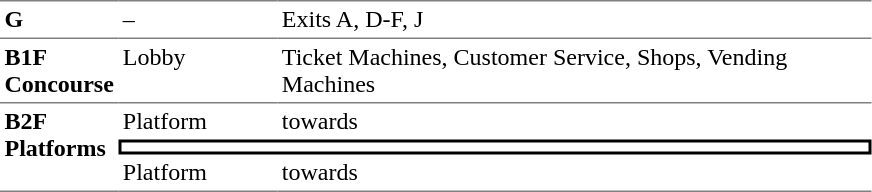<table table border=0 cellspacing=0 cellpadding=3>
<tr>
<td style="border-top:solid 1px gray;" width=50 valign=top><strong>G</strong></td>
<td style="border-top:solid 1px gray;" width=100 valign=top>–</td>
<td style="border-top:solid 1px gray;" width=390 valign=top>Exits A, D-F, J</td>
</tr>
<tr>
<td style="border-bottom:solid 1px gray; border-top:solid 1px gray;" valign=top width=50><strong>B1F<br>Concourse</strong></td>
<td style="border-bottom:solid 1px gray; border-top:solid 1px gray;" valign=top width=100>Lobby</td>
<td style="border-bottom:solid 1px gray; border-top:solid 1px gray;" valign=top width=390>Ticket Machines, Customer Service, Shops, Vending Machines</td>
</tr>
<tr>
<td style="border-bottom:solid 1px gray;" rowspan="3" valign=top><strong>B2F<br>Platforms</strong></td>
<td>Platform</td>
<td>  towards  </td>
</tr>
<tr>
<td style="border-right:solid 2px black;border-left:solid 2px black;border-top:solid 2px black;border-bottom:solid 2px black;text-align:center;" colspan=2></td>
</tr>
<tr>
<td style="border-bottom:solid 1px gray;">Platform</td>
<td style="border-bottom:solid 1px gray;">  towards   </td>
</tr>
</table>
